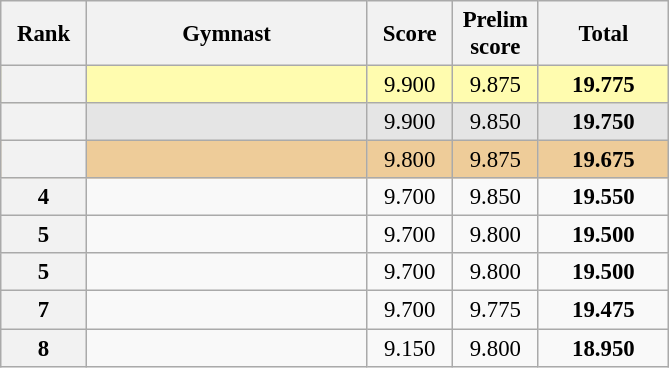<table class="wikitable sortable" style="text-align:center; font-size:95%">
<tr>
<th scope="col" style="width:50px;">Rank</th>
<th scope="col" style="width:180px;">Gymnast</th>
<th scope="col" style="width:50px;">Score</th>
<th scope="col" style="width:50px;">Prelim score</th>
<th scope="col" style="width:80px;">Total</th>
</tr>
<tr style="background:#fffcaf;">
<th scope=row style="text-align:center"></th>
<td style="text-align:left;"></td>
<td>9.900</td>
<td>9.875</td>
<td><strong>19.775</strong></td>
</tr>
<tr style="background:#e5e5e5;">
<th scope=row style="text-align:center"></th>
<td style="text-align:left;"></td>
<td>9.900</td>
<td>9.850</td>
<td><strong>19.750</strong></td>
</tr>
<tr style="background:#ec9;">
<th scope=row style="text-align:center"></th>
<td style="text-align:left;"></td>
<td>9.800</td>
<td>9.875</td>
<td><strong>19.675</strong></td>
</tr>
<tr>
<th scope=row style="text-align:center">4</th>
<td style="text-align:left;"></td>
<td>9.700</td>
<td>9.850</td>
<td><strong>19.550</strong></td>
</tr>
<tr>
<th scope=row style="text-align:center">5</th>
<td style="text-align:left;"></td>
<td>9.700</td>
<td>9.800</td>
<td><strong>19.500</strong></td>
</tr>
<tr>
<th scope=row style="text-align:center">5</th>
<td style="text-align:left;"></td>
<td>9.700</td>
<td>9.800</td>
<td><strong>19.500</strong></td>
</tr>
<tr>
<th scope=row style="text-align:center">7</th>
<td style="text-align:left;"></td>
<td>9.700</td>
<td>9.775</td>
<td><strong>19.475</strong></td>
</tr>
<tr>
<th scope=row style="text-align:center">8</th>
<td style="text-align:left;"></td>
<td>9.150</td>
<td>9.800</td>
<td><strong>18.950</strong></td>
</tr>
</table>
